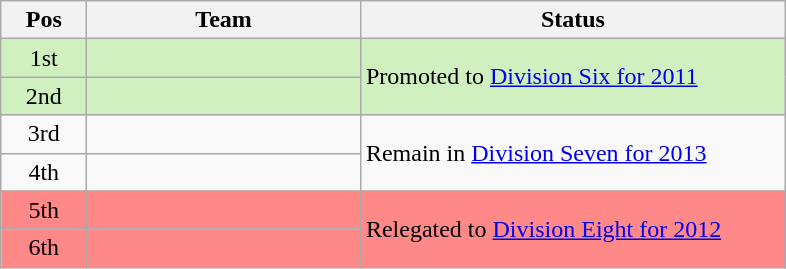<table class="wikitable">
<tr>
<th width=50>Pos</th>
<th width=175>Team</th>
<th width=276>Status</th>
</tr>
<tr style="background:#D0F0C0">
<td align="center">1st</td>
<td></td>
<td rowspan=2>Promoted to <a href='#'>Division Six for 2011</a></td>
</tr>
<tr style="background:#D0F0C0">
<td align="center">2nd</td>
<td></td>
</tr>
<tr>
<td align="center">3rd</td>
<td></td>
<td rowspan=2>Remain in <a href='#'>Division Seven for 2013</a></td>
</tr>
<tr>
<td align="center">4th</td>
<td></td>
</tr>
<tr style="background:#FF8888;">
<td align="center">5th</td>
<td></td>
<td rowspan=2>Relegated to <a href='#'>Division Eight for 2012</a></td>
</tr>
<tr style="background:#FF8888;">
<td align="center">6th</td>
<td></td>
</tr>
</table>
